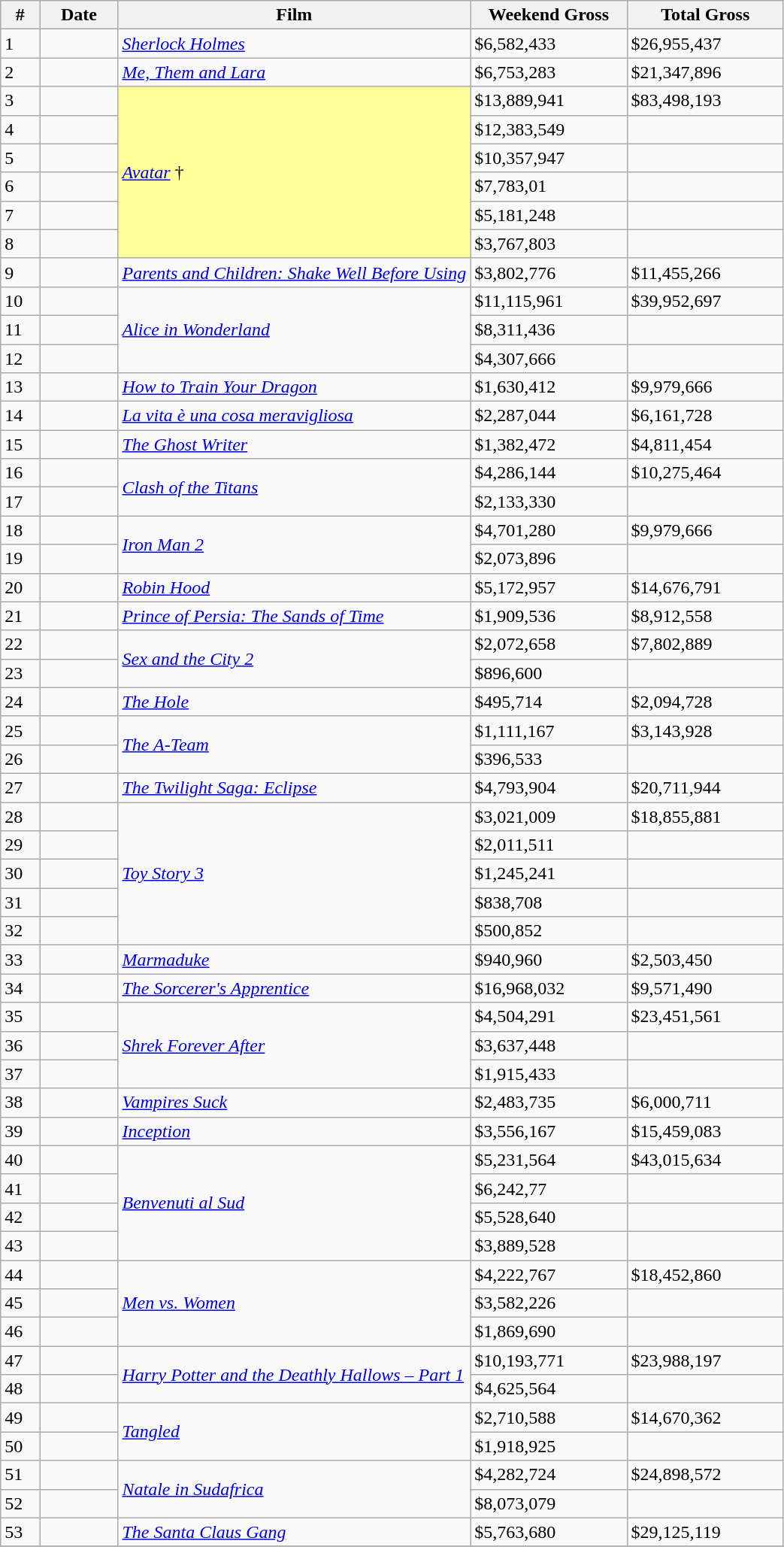<table class="wikitable sortable">
<tr>
<th width="5%">#</th>
<th width="10%">Date</th>
<th width="45%">Film</th>
<th width="20%">Weekend Gross</th>
<th width="20%">Total Gross</th>
</tr>
<tr>
<td>1</td>
<td></td>
<td><em><a href='#'>Sherlock Holmes</a></em></td>
<td>$6,582,433</td>
<td>$26,955,437</td>
</tr>
<tr>
<td>2</td>
<td></td>
<td><em><a href='#'>Me, Them and Lara</a></em></td>
<td>$6,753,283</td>
<td>$21,347,896</td>
</tr>
<tr>
<td>3</td>
<td></td>
<td rowspan="6" style="background-color:#FFFF99"><em><a href='#'>Avatar</a></em> †</td>
<td>$13,889,941</td>
<td>$83,498,193</td>
</tr>
<tr>
<td>4</td>
<td></td>
<td>$12,383,549</td>
<td></td>
</tr>
<tr>
<td>5</td>
<td></td>
<td>$10,357,947</td>
<td></td>
</tr>
<tr>
<td>6</td>
<td></td>
<td>$7,783,01</td>
<td></td>
</tr>
<tr>
<td>7</td>
<td></td>
<td>$5,181,248</td>
<td></td>
</tr>
<tr>
<td>8</td>
<td></td>
<td>$3,767,803</td>
<td></td>
</tr>
<tr>
<td>9</td>
<td></td>
<td><em><a href='#'>Parents and Children: Shake Well Before Using</a></em></td>
<td>$3,802,776</td>
<td>$11,455,266</td>
</tr>
<tr>
<td>10</td>
<td></td>
<td rowspan="3"><em><a href='#'>Alice in Wonderland</a></em></td>
<td>$11,115,961</td>
<td>$39,952,697</td>
</tr>
<tr>
<td>11</td>
<td></td>
<td>$8,311,436</td>
<td></td>
</tr>
<tr>
<td>12</td>
<td></td>
<td>$4,307,666</td>
<td></td>
</tr>
<tr>
<td>13</td>
<td></td>
<td><em><a href='#'>How to Train Your Dragon</a></em></td>
<td>$1,630,412</td>
<td>$9,979,666</td>
</tr>
<tr>
<td>14</td>
<td></td>
<td><em><a href='#'>La vita è una cosa meravigliosa</a></em></td>
<td>$2,287,044</td>
<td>$6,161,728</td>
</tr>
<tr>
<td>15</td>
<td></td>
<td><em><a href='#'>The Ghost Writer</a></em></td>
<td>$1,382,472</td>
<td>$4,811,454</td>
</tr>
<tr>
<td>16</td>
<td></td>
<td rowspan="2"><em><a href='#'>Clash of the Titans</a></em></td>
<td>$4,286,144</td>
<td>$10,275,464</td>
</tr>
<tr>
<td>17</td>
<td></td>
<td>$2,133,330</td>
<td></td>
</tr>
<tr>
<td>18</td>
<td></td>
<td rowspan="2"><em><a href='#'>Iron Man 2</a></em></td>
<td>$4,701,280</td>
<td>$9,979,666</td>
</tr>
<tr>
<td>19</td>
<td></td>
<td>$2,073,896</td>
<td></td>
</tr>
<tr>
<td>20</td>
<td></td>
<td><em><a href='#'>Robin Hood</a></em></td>
<td>$5,172,957</td>
<td>$14,676,791</td>
</tr>
<tr>
<td>21</td>
<td></td>
<td><em><a href='#'>Prince of Persia: The Sands of Time</a></em></td>
<td>$1,909,536</td>
<td>$8,912,558</td>
</tr>
<tr>
<td>22</td>
<td></td>
<td rowspan="2"><em><a href='#'>Sex and the City 2</a></em></td>
<td>$2,072,658</td>
<td>$7,802,889</td>
</tr>
<tr>
<td>23</td>
<td></td>
<td>$896,600</td>
<td></td>
</tr>
<tr>
<td>24</td>
<td></td>
<td><em><a href='#'>The Hole</a></em></td>
<td>$495,714</td>
<td>$2,094,728</td>
</tr>
<tr>
<td>25</td>
<td></td>
<td rowspan="2"><em><a href='#'>The A-Team</a></em></td>
<td>$1,111,167</td>
<td>$3,143,928</td>
</tr>
<tr>
<td>26</td>
<td></td>
<td>$396,533</td>
<td></td>
</tr>
<tr>
<td>27</td>
<td></td>
<td><em><a href='#'>The Twilight Saga: Eclipse</a></em></td>
<td>$4,793,904</td>
<td>$20,711,944</td>
</tr>
<tr>
<td>28</td>
<td></td>
<td rowspan="5"><em><a href='#'>Toy Story 3</a></em></td>
<td>$3,021,009</td>
<td>$18,855,881</td>
</tr>
<tr>
<td>29</td>
<td></td>
<td>$2,011,511</td>
<td></td>
</tr>
<tr>
<td>30</td>
<td></td>
<td>$1,245,241</td>
<td></td>
</tr>
<tr>
<td>31</td>
<td></td>
<td>$838,708</td>
<td></td>
</tr>
<tr>
<td>32</td>
<td></td>
<td>$500,852</td>
<td></td>
</tr>
<tr>
<td>33</td>
<td></td>
<td><em><a href='#'>Marmaduke</a></em></td>
<td>$940,960</td>
<td>$2,503,450</td>
</tr>
<tr>
<td>34</td>
<td></td>
<td><em><a href='#'>The Sorcerer's Apprentice</a></em></td>
<td>$16,968,032</td>
<td>$9,571,490</td>
</tr>
<tr>
<td>35</td>
<td></td>
<td rowspan="3"><em><a href='#'>Shrek Forever After</a></em></td>
<td>$4,504,291</td>
<td>$23,451,561</td>
</tr>
<tr>
<td>36</td>
<td></td>
<td>$3,637,448</td>
<td></td>
</tr>
<tr>
<td>37</td>
<td></td>
<td>$1,915,433</td>
<td></td>
</tr>
<tr>
<td>38</td>
<td></td>
<td><em><a href='#'>Vampires Suck</a></em></td>
<td>$2,483,735</td>
<td>$6,000,711</td>
</tr>
<tr>
<td>39</td>
<td></td>
<td><em><a href='#'>Inception</a></em></td>
<td>$3,556,167</td>
<td>$15,459,083</td>
</tr>
<tr>
<td>40</td>
<td></td>
<td rowspan="4"><em><a href='#'>Benvenuti al Sud</a></em></td>
<td>$5,231,564</td>
<td>$43,015,634</td>
</tr>
<tr>
<td>41</td>
<td></td>
<td>$6,242,77</td>
<td></td>
</tr>
<tr>
<td>42</td>
<td></td>
<td>$5,528,640</td>
<td></td>
</tr>
<tr>
<td>43</td>
<td></td>
<td>$3,889,528</td>
<td></td>
</tr>
<tr>
<td>44</td>
<td></td>
<td rowspan="3"><em><a href='#'>Men vs. Women</a></em></td>
<td>$4,222,767</td>
<td>$18,452,860</td>
</tr>
<tr>
<td>45</td>
<td></td>
<td>$3,582,226</td>
<td></td>
</tr>
<tr>
<td>46</td>
<td></td>
<td>$1,869,690</td>
<td></td>
</tr>
<tr>
<td>47</td>
<td></td>
<td rowspan="2"><em><a href='#'>Harry Potter and the Deathly Hallows – Part 1</a></em></td>
<td>$10,193,771</td>
<td>$23,988,197</td>
</tr>
<tr>
<td>48</td>
<td></td>
<td>$4,625,564</td>
<td></td>
</tr>
<tr>
<td>49</td>
<td></td>
<td rowspan="2"><em><a href='#'>Tangled</a></em></td>
<td>$2,710,588</td>
<td>$14,670,362</td>
</tr>
<tr>
<td>50</td>
<td></td>
<td>$1,918,925</td>
<td></td>
</tr>
<tr>
<td>51</td>
<td></td>
<td rowspan="2"><em><a href='#'>Natale in Sudafrica</a></em></td>
<td>$4,282,724</td>
<td>$24,898,572</td>
</tr>
<tr>
<td>52</td>
<td></td>
<td>$8,073,079</td>
<td></td>
</tr>
<tr>
<td>53</td>
<td></td>
<td><em><a href='#'>The Santa Claus Gang</a></em></td>
<td>$5,763,680</td>
<td>$29,125,119</td>
</tr>
<tr>
</tr>
</table>
